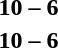<table style="text-align:center">
<tr>
<th width=200></th>
<th width=100></th>
<th width=200></th>
</tr>
<tr>
<td align=right></td>
<td><strong>10 – 6</strong></td>
<td align=left></td>
</tr>
<tr>
<td align=right></td>
<td><strong>10 – 6</strong></td>
<td align=left></td>
</tr>
</table>
